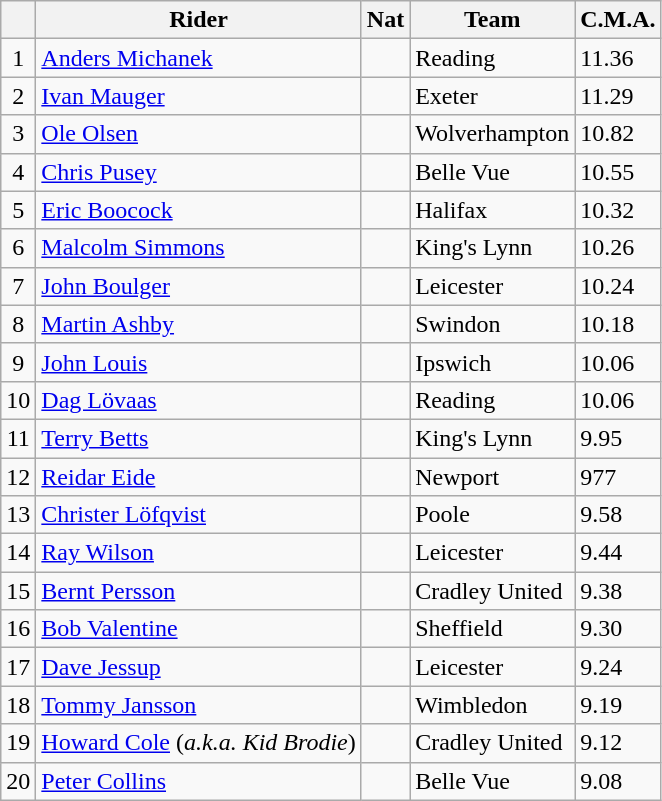<table class=wikitable>
<tr>
<th></th>
<th>Rider</th>
<th>Nat</th>
<th>Team</th>
<th>C.M.A.</th>
</tr>
<tr>
<td align="center">1</td>
<td><a href='#'>Anders Michanek</a></td>
<td></td>
<td>Reading</td>
<td>11.36</td>
</tr>
<tr>
<td align="center">2</td>
<td><a href='#'>Ivan Mauger</a></td>
<td></td>
<td>Exeter</td>
<td>11.29</td>
</tr>
<tr>
<td align="center">3</td>
<td><a href='#'>Ole Olsen</a></td>
<td></td>
<td>Wolverhampton</td>
<td>10.82</td>
</tr>
<tr>
<td align="center">4</td>
<td><a href='#'>Chris Pusey</a></td>
<td></td>
<td>Belle Vue</td>
<td>10.55</td>
</tr>
<tr>
<td align="center">5</td>
<td><a href='#'>Eric Boocock</a></td>
<td></td>
<td>Halifax</td>
<td>10.32</td>
</tr>
<tr>
<td align="center">6</td>
<td><a href='#'>Malcolm Simmons</a></td>
<td></td>
<td>King's Lynn</td>
<td>10.26</td>
</tr>
<tr>
<td align="center">7</td>
<td><a href='#'>John Boulger</a></td>
<td></td>
<td>Leicester</td>
<td>10.24</td>
</tr>
<tr>
<td align="center">8</td>
<td><a href='#'>Martin Ashby</a></td>
<td></td>
<td>Swindon</td>
<td>10.18</td>
</tr>
<tr>
<td align="center">9</td>
<td><a href='#'>John Louis</a></td>
<td></td>
<td>Ipswich</td>
<td>10.06</td>
</tr>
<tr>
<td align="center">10</td>
<td><a href='#'>Dag Lövaas</a></td>
<td></td>
<td>Reading</td>
<td>10.06</td>
</tr>
<tr>
<td align="center">11</td>
<td><a href='#'>Terry Betts</a></td>
<td></td>
<td>King's Lynn</td>
<td>9.95</td>
</tr>
<tr>
<td align="center">12</td>
<td><a href='#'>Reidar Eide</a></td>
<td></td>
<td>Newport</td>
<td>977</td>
</tr>
<tr>
<td align="center">13</td>
<td><a href='#'>Christer Löfqvist</a></td>
<td></td>
<td>Poole</td>
<td>9.58</td>
</tr>
<tr>
<td align="center">14</td>
<td><a href='#'>Ray Wilson</a></td>
<td></td>
<td>Leicester</td>
<td>9.44</td>
</tr>
<tr>
<td align="center">15</td>
<td><a href='#'>Bernt Persson</a></td>
<td></td>
<td>Cradley United</td>
<td>9.38</td>
</tr>
<tr>
<td align="center">16</td>
<td><a href='#'>Bob Valentine</a></td>
<td></td>
<td>Sheffield</td>
<td>9.30</td>
</tr>
<tr>
<td align="center">17</td>
<td><a href='#'>Dave Jessup</a></td>
<td></td>
<td>Leicester</td>
<td>9.24</td>
</tr>
<tr>
<td align="center">18</td>
<td><a href='#'>Tommy Jansson</a></td>
<td></td>
<td>Wimbledon</td>
<td>9.19</td>
</tr>
<tr>
<td align="center">19</td>
<td><a href='#'>Howard Cole</a> (<em>a.k.a. Kid Brodie</em>)</td>
<td></td>
<td>Cradley United</td>
<td>9.12</td>
</tr>
<tr>
<td align="center">20</td>
<td><a href='#'>Peter Collins</a></td>
<td></td>
<td>Belle Vue</td>
<td>9.08</td>
</tr>
</table>
